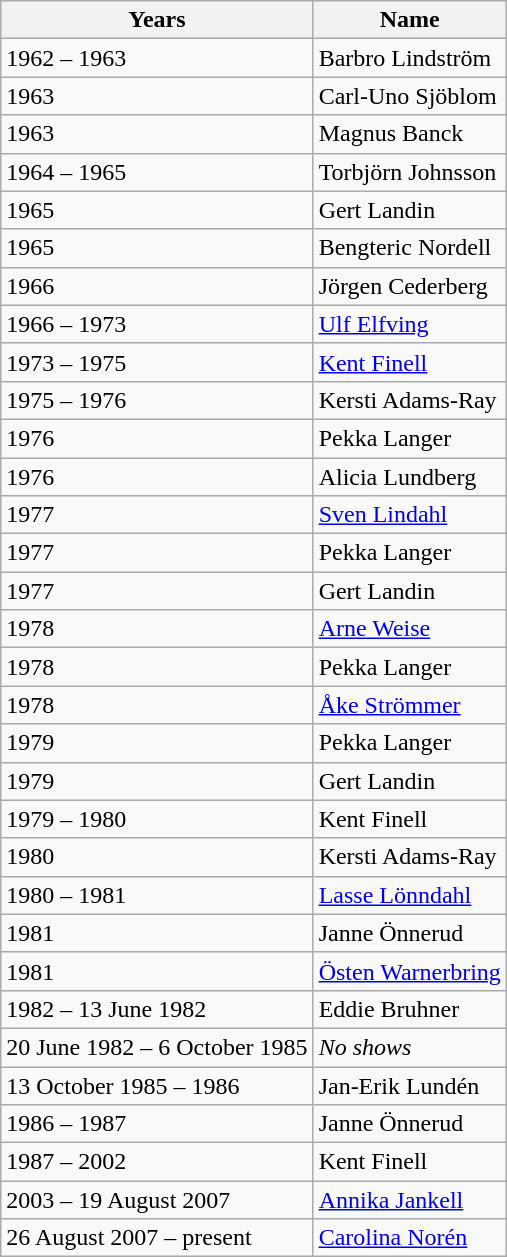<table class="wikitable">
<tr>
<th>Years</th>
<th>Name</th>
</tr>
<tr>
<td>1962 – 1963</td>
<td>Barbro Lindström</td>
</tr>
<tr>
<td>1963</td>
<td>Carl-Uno Sjöblom</td>
</tr>
<tr>
<td>1963</td>
<td>Magnus Banck</td>
</tr>
<tr>
<td>1964 – 1965</td>
<td>Torbjörn Johnsson</td>
</tr>
<tr>
<td>1965</td>
<td>Gert Landin</td>
</tr>
<tr>
<td>1965</td>
<td>Bengteric Nordell</td>
</tr>
<tr>
<td>1966</td>
<td>Jörgen Cederberg</td>
</tr>
<tr>
<td>1966 – 1973</td>
<td><a href='#'>Ulf Elfving</a></td>
</tr>
<tr>
<td>1973 – 1975</td>
<td><a href='#'>Kent Finell</a></td>
</tr>
<tr>
<td>1975 – 1976</td>
<td>Kersti Adams-Ray</td>
</tr>
<tr>
<td>1976</td>
<td>Pekka Langer</td>
</tr>
<tr>
<td>1976</td>
<td>Alicia Lundberg</td>
</tr>
<tr>
<td>1977</td>
<td><a href='#'>Sven Lindahl</a></td>
</tr>
<tr>
<td>1977</td>
<td>Pekka Langer</td>
</tr>
<tr>
<td>1977</td>
<td>Gert Landin</td>
</tr>
<tr>
<td>1978</td>
<td><a href='#'>Arne Weise</a></td>
</tr>
<tr>
<td>1978</td>
<td>Pekka Langer</td>
</tr>
<tr>
<td>1978</td>
<td><a href='#'>Åke Strömmer</a></td>
</tr>
<tr>
<td>1979</td>
<td>Pekka Langer</td>
</tr>
<tr>
<td>1979</td>
<td>Gert Landin</td>
</tr>
<tr>
<td>1979 – 1980</td>
<td>Kent Finell</td>
</tr>
<tr>
<td>1980</td>
<td>Kersti Adams-Ray</td>
</tr>
<tr>
<td>1980 – 1981</td>
<td><a href='#'>Lasse Lönndahl</a></td>
</tr>
<tr>
<td>1981</td>
<td>Janne Önnerud</td>
</tr>
<tr>
<td>1981</td>
<td><a href='#'>Östen Warnerbring</a></td>
</tr>
<tr>
<td>1982 – 13 June 1982</td>
<td>Eddie Bruhner</td>
</tr>
<tr>
<td>20 June 1982 – 6 October 1985</td>
<td><em>No shows</em></td>
</tr>
<tr>
<td>13 October 1985 – 1986</td>
<td>Jan-Erik Lundén</td>
</tr>
<tr>
<td>1986 – 1987</td>
<td>Janne Önnerud</td>
</tr>
<tr>
<td>1987 – 2002</td>
<td>Kent Finell</td>
</tr>
<tr>
<td>2003 – 19 August 2007</td>
<td><a href='#'>Annika Jankell</a></td>
</tr>
<tr>
<td>26 August 2007 – present</td>
<td><a href='#'>Carolina Norén</a></td>
</tr>
</table>
